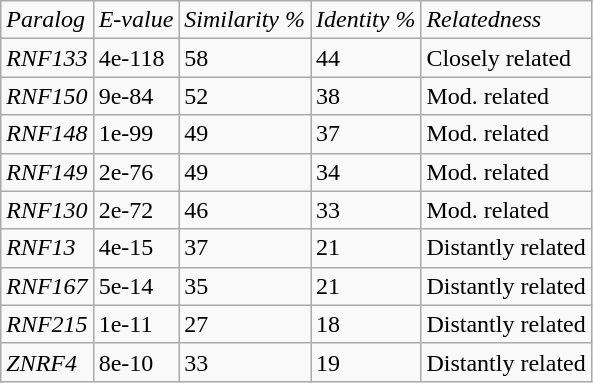<table class="wikitable">
<tr>
<td><em>Paralog</em></td>
<td><em>E-value</em></td>
<td><em>Similarity %</em></td>
<td><em>Identity %</em></td>
<td><em>Relatedness</em></td>
</tr>
<tr>
<td><em>RNF133</em></td>
<td>4e-118</td>
<td>58</td>
<td>44</td>
<td>Closely related</td>
</tr>
<tr>
<td><em>RNF150</em></td>
<td>9e-84</td>
<td>52</td>
<td>38</td>
<td>Mod. related</td>
</tr>
<tr>
<td><em>RNF148</em></td>
<td>1e-99</td>
<td>49</td>
<td>37</td>
<td>Mod. related</td>
</tr>
<tr>
<td><em>RNF149</em></td>
<td>2e-76</td>
<td>49</td>
<td>34</td>
<td>Mod. related</td>
</tr>
<tr>
<td><em>RNF130</em></td>
<td>2e-72</td>
<td>46</td>
<td>33</td>
<td>Mod. related</td>
</tr>
<tr>
<td><em>RNF13</em></td>
<td>4e-15</td>
<td>37</td>
<td>21</td>
<td>Distantly related</td>
</tr>
<tr>
<td><em>RNF167</em></td>
<td>5e-14</td>
<td>35</td>
<td>21</td>
<td>Distantly related</td>
</tr>
<tr>
<td><em>RNF215</em></td>
<td>1e-11</td>
<td>27</td>
<td>18</td>
<td>Distantly related</td>
</tr>
<tr>
<td><em>ZNRF4</em></td>
<td>8e-10</td>
<td>33</td>
<td>19</td>
<td>Distantly related</td>
</tr>
</table>
